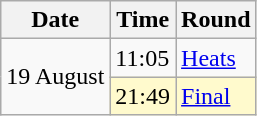<table class="wikitable">
<tr>
<th>Date</th>
<th>Time</th>
<th>Round</th>
</tr>
<tr>
<td rowspan=2>19 August</td>
<td>11:05</td>
<td><a href='#'>Heats</a></td>
</tr>
<tr style=background:lemonchiffon>
<td>21:49</td>
<td><a href='#'>Final</a></td>
</tr>
</table>
